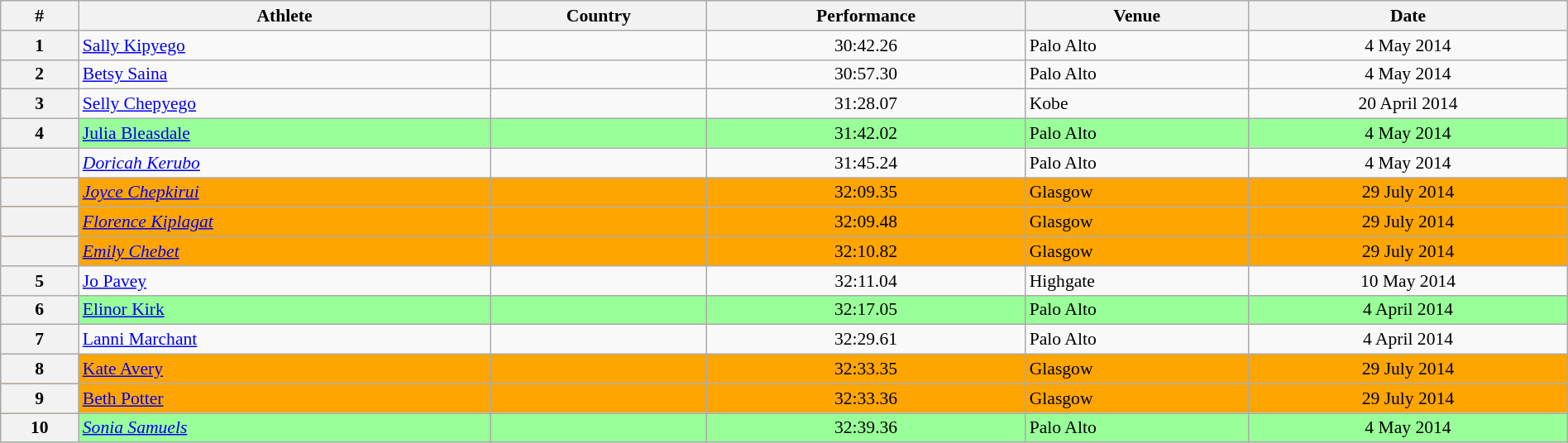<table class="wikitable" width=100% style="font-size:90%; text-align:center;">
<tr>
<th>#</th>
<th>Athlete</th>
<th>Country</th>
<th>Performance</th>
<th>Venue</th>
<th>Date</th>
</tr>
<tr>
<th>1</th>
<td align=left><a href='#'>Sally Kipyego</a></td>
<td align=left></td>
<td>30:42.26</td>
<td align=left> Palo Alto</td>
<td>4 May 2014</td>
</tr>
<tr>
<th>2</th>
<td align=left><a href='#'>Betsy Saina</a></td>
<td align=left></td>
<td>30:57.30</td>
<td align=left> Palo Alto</td>
<td>4 May 2014</td>
</tr>
<tr>
<th>3</th>
<td align=left><a href='#'>Selly Chepyego</a></td>
<td align=left></td>
<td>31:28.07</td>
<td align=left> Kobe</td>
<td>20 April 2014</td>
</tr>
<tr bgcolor="99FF99">
<th>4</th>
<td align=left><a href='#'>Julia Bleasdale</a></td>
<td align=left></td>
<td>31:42.02</td>
<td align=left> Palo Alto</td>
<td>4 May 2014</td>
</tr>
<tr>
<th></th>
<td align=left><em><a href='#'>Doricah Kerubo</a></em></td>
<td align=left></td>
<td>31:45.24</td>
<td align=left> Palo Alto</td>
<td>4 May 2014</td>
</tr>
<tr bgcolor="orange">
<th></th>
<td align=left><em><a href='#'>Joyce Chepkirui</a></em></td>
<td align=left></td>
<td>32:09.35</td>
<td align=left> Glasgow</td>
<td>29 July 2014</td>
</tr>
<tr bgcolor="orange">
<th></th>
<td align=left><em><a href='#'>Florence Kiplagat</a></em></td>
<td align=left></td>
<td>32:09.48</td>
<td align=left> Glasgow</td>
<td>29 July 2014</td>
</tr>
<tr bgcolor="orange">
<th></th>
<td align=left><em><a href='#'>Emily Chebet</a></em></td>
<td align=left></td>
<td>32:10.82</td>
<td align=left> Glasgow</td>
<td>29 July 2014</td>
</tr>
<tr>
<th>5</th>
<td align=left><a href='#'>Jo Pavey</a></td>
<td align=left></td>
<td>32:11.04</td>
<td align=left> Highgate</td>
<td>10 May 2014</td>
</tr>
<tr bgcolor="99FF99">
<th>6</th>
<td align=left><a href='#'>Elinor Kirk</a></td>
<td align=left></td>
<td>32:17.05</td>
<td align=left> Palo Alto</td>
<td>4 April 2014</td>
</tr>
<tr>
<th>7</th>
<td align=left><a href='#'>Lanni Marchant</a></td>
<td align=left></td>
<td>32:29.61</td>
<td align=left> Palo Alto</td>
<td>4 April 2014</td>
</tr>
<tr bgcolor="orange">
<th>8</th>
<td align=left><a href='#'>Kate Avery</a></td>
<td align=left></td>
<td>32:33.35</td>
<td align=left> Glasgow</td>
<td>29 July 2014</td>
</tr>
<tr bgcolor="orange">
<th>9</th>
<td align=left><a href='#'>Beth Potter</a></td>
<td align=left></td>
<td>32:33.36</td>
<td align=left> Glasgow</td>
<td>29 July 2014</td>
</tr>
<tr bgcolor="99FF99">
<th>10</th>
<td align=left><em><a href='#'>Sonia Samuels</a></em></td>
<td align=left></td>
<td>32:39.36</td>
<td align=left> Palo Alto</td>
<td>4 May 2014</td>
</tr>
</table>
